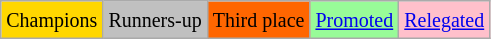<table class="wikitable">
<tr>
<td bgcolor=gold><small>Champions</small></td>
<td bgcolor=silver><small>Runners-up</small></td>
<td bgcolor=ff6600><small>Third place</small></td>
<td bgcolor=palegreen><small><a href='#'>Promoted</a></small></td>
<td bgcolor=pink><small><a href='#'>Relegated</a></small></td>
</tr>
</table>
